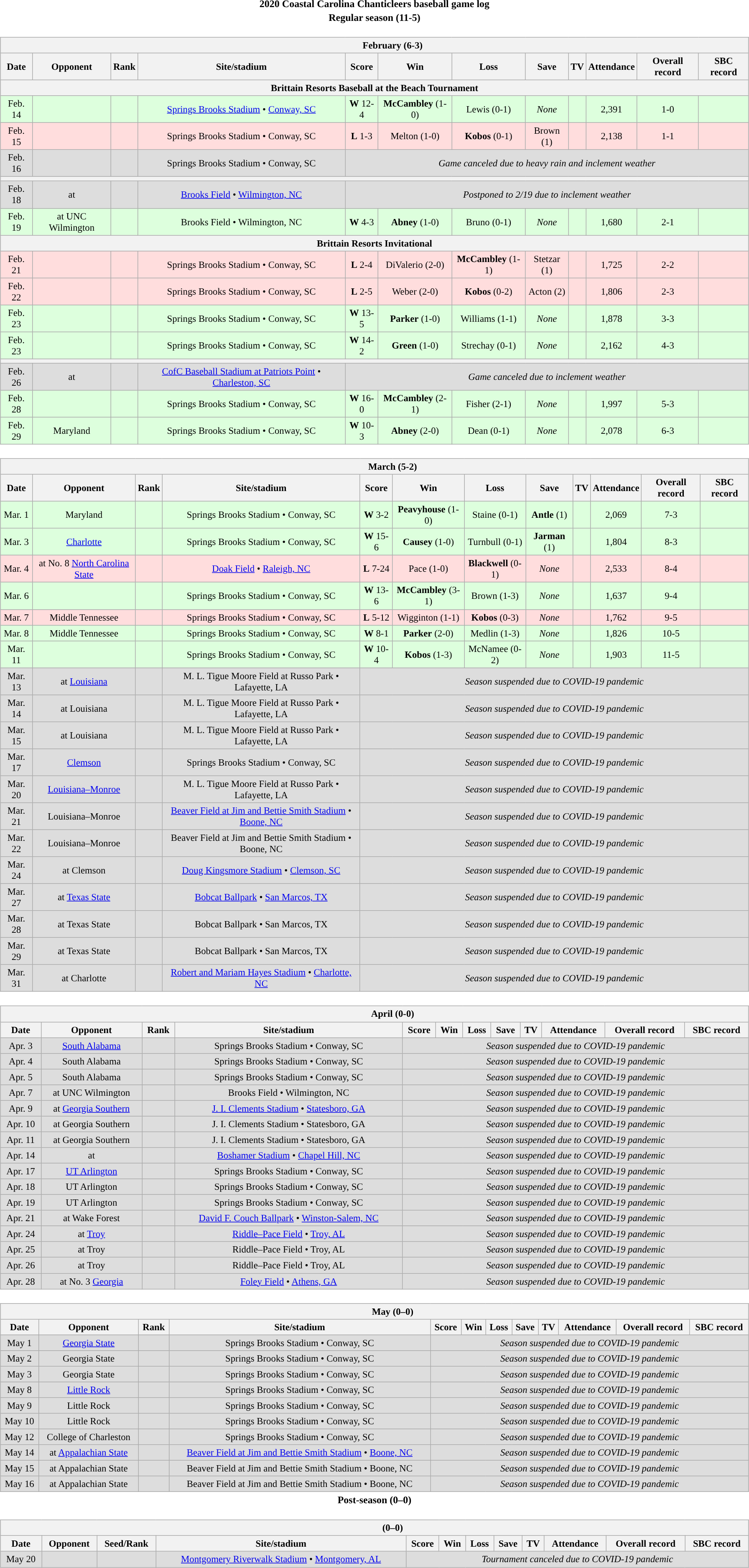<table class="toccolours" width=95% style="clear:both; margin:1.5em auto; text-align:center;">
<tr>
<th colspan=2>2020 Coastal Carolina Chanticleers baseball game log</th>
</tr>
<tr>
<th colspan=2>Regular season (11-5)</th>
</tr>
<tr valign="top">
<td><br><table class="wikitable collapsible" style="margin:auto; width:100%; text-align:center; font-size:95%">
<tr>
<th colspan=12 style="padding-left:4em;">February (6-3)</th>
</tr>
<tr>
<th>Date</th>
<th>Opponent</th>
<th>Rank</th>
<th>Site/stadium</th>
<th>Score</th>
<th>Win</th>
<th>Loss</th>
<th>Save</th>
<th>TV</th>
<th>Attendance</th>
<th>Overall record</th>
<th>SBC record</th>
</tr>
<tr>
<th colspan=12>Brittain Resorts Baseball at the Beach Tournament</th>
</tr>
<tr align="center" bgcolor=#ddffdd>
<td>Feb. 14</td>
<td></td>
<td></td>
<td><a href='#'>Springs Brooks Stadium</a> • <a href='#'>Conway, SC</a></td>
<td><strong>W</strong> 12-4</td>
<td><strong>McCambley</strong> (1-0)</td>
<td>Lewis (0-1)</td>
<td><em>None</em></td>
<td></td>
<td>2,391</td>
<td>1-0</td>
<td></td>
</tr>
<tr align="center" bgcolor=#ffdddd>
<td>Feb. 15</td>
<td></td>
<td></td>
<td>Springs Brooks Stadium • Conway, SC</td>
<td><strong>L</strong> 1-3</td>
<td>Melton (1-0)</td>
<td><strong>Kobos</strong> (0-1)</td>
<td>Brown (1)</td>
<td></td>
<td>2,138</td>
<td>1-1</td>
<td></td>
</tr>
<tr align="center" bgcolor=#dddddd>
<td>Feb. 16</td>
<td></td>
<td></td>
<td>Springs Brooks Stadium • Conway, SC</td>
<td colspan=8><em>Game canceled due to heavy rain and inclement weather</em></td>
</tr>
<tr>
<th colspan=12></th>
</tr>
<tr align="center" bgcolor=#dddddd>
<td>Feb. 18</td>
<td>at </td>
<td></td>
<td><a href='#'>Brooks Field</a> • <a href='#'>Wilmington, NC</a></td>
<td colspan=8><em>Postponed to 2/19 due to inclement weather</em></td>
</tr>
<tr align="center" bgcolor=#ddffdd>
<td>Feb. 19</td>
<td>at UNC Wilmington</td>
<td></td>
<td>Brooks Field • Wilmington, NC</td>
<td><strong>W</strong> 4-3</td>
<td><strong>Abney</strong> (1-0)</td>
<td>Bruno (0-1)</td>
<td><em>None</em></td>
<td></td>
<td>1,680</td>
<td>2-1</td>
<td></td>
</tr>
<tr>
<th colspan=12>Brittain Resorts Invitational</th>
</tr>
<tr align="center" bgcolor=#ffdddd>
<td>Feb. 21</td>
<td></td>
<td></td>
<td>Springs Brooks Stadium • Conway, SC</td>
<td><strong>L</strong> 2-4</td>
<td>DiValerio (2-0)</td>
<td><strong>McCambley</strong> (1-1)</td>
<td>Stetzar (1)</td>
<td></td>
<td>1,725</td>
<td>2-2</td>
<td></td>
</tr>
<tr align="center" bgcolor=#ffdddd>
<td>Feb. 22</td>
<td></td>
<td></td>
<td>Springs Brooks Stadium • Conway, SC</td>
<td><strong>L</strong> 2-5</td>
<td>Weber (2-0)</td>
<td><strong>Kobos</strong> (0-2)</td>
<td>Acton (2)</td>
<td></td>
<td>1,806</td>
<td>2-3</td>
<td></td>
</tr>
<tr align="center" bgcolor=#ddffdd>
<td>Feb. 23</td>
<td></td>
<td></td>
<td>Springs Brooks Stadium • Conway,  SC</td>
<td><strong>W</strong> 13-5</td>
<td><strong>Parker</strong> (1-0)</td>
<td>Williams (1-1)</td>
<td><em>None</em></td>
<td></td>
<td>1,878</td>
<td>3-3</td>
<td></td>
</tr>
<tr align="center" bgcolor=#ddffdd>
<td>Feb. 23</td>
<td></td>
<td></td>
<td>Springs Brooks Stadium • Conway, SC</td>
<td><strong>W</strong> 14-2</td>
<td><strong>Green</strong> (1-0)</td>
<td>Strechay (0-1)</td>
<td><em>None</em></td>
<td></td>
<td>2,162</td>
<td>4-3</td>
<td></td>
</tr>
<tr>
<th colspan=12></th>
</tr>
<tr align="center" bgcolor=#dddddd>
<td>Feb. 26</td>
<td>at </td>
<td></td>
<td><a href='#'>CofC Baseball Stadium at Patriots Point</a> • <a href='#'>Charleston, SC</a></td>
<td colspan=8><em>Game canceled due to inclement weather</em></td>
</tr>
<tr align="center" bgcolor=#ddffdd>
<td>Feb. 28</td>
<td></td>
<td></td>
<td>Springs Brooks Stadium • Conway, SC</td>
<td><strong>W</strong> 16-0</td>
<td><strong>McCambley</strong> (2-1)</td>
<td>Fisher (2-1)</td>
<td><em>None</em></td>
<td></td>
<td>1,997</td>
<td>5-3</td>
<td></td>
</tr>
<tr align="center" bgcolor=#ddffdd>
<td>Feb. 29</td>
<td>Maryland</td>
<td></td>
<td>Springs Brooks Stadium • Conway, SC</td>
<td><strong>W</strong> 10-3</td>
<td><strong>Abney</strong> (2-0)</td>
<td>Dean (0-1)</td>
<td><em>None</em></td>
<td></td>
<td>2,078</td>
<td>6-3</td>
<td></td>
</tr>
</table>
</td>
</tr>
<tr>
<td><br><table class="wikitable collapsible " style="margin:auto; width:100%; text-align:center; font-size:95%">
<tr>
<th colspan=12 style="padding-left:4em;">March (5-2)</th>
</tr>
<tr>
<th>Date</th>
<th>Opponent</th>
<th>Rank</th>
<th>Site/stadium</th>
<th>Score</th>
<th>Win</th>
<th>Loss</th>
<th>Save</th>
<th>TV</th>
<th>Attendance</th>
<th>Overall record</th>
<th>SBC record</th>
</tr>
<tr align="center" bgcolor=#ddffdd>
<td>Mar. 1</td>
<td>Maryland</td>
<td></td>
<td>Springs Brooks Stadium • Conway, SC</td>
<td><strong>W</strong> 3-2</td>
<td><strong>Peavyhouse</strong> (1-0)</td>
<td>Staine (0-1)</td>
<td><strong>Antle</strong> (1)</td>
<td></td>
<td>2,069</td>
<td>7-3</td>
<td></td>
</tr>
<tr align="center" bgcolor=#ddffdd>
<td>Mar. 3</td>
<td><a href='#'>Charlotte</a></td>
<td></td>
<td>Springs Brooks Stadium • Conway, SC</td>
<td><strong>W</strong> 15-6</td>
<td><strong>Causey</strong> (1-0)</td>
<td>Turnbull (0-1)</td>
<td><strong>Jarman</strong> (1)</td>
<td></td>
<td>1,804</td>
<td>8-3</td>
<td></td>
</tr>
<tr align="center" bgcolor=#ffdddd>
<td>Mar. 4</td>
<td>at No. 8 <a href='#'>North Carolina State</a></td>
<td></td>
<td><a href='#'>Doak Field</a> • <a href='#'>Raleigh, NC</a></td>
<td><strong>L</strong> 7-24</td>
<td>Pace (1-0)</td>
<td><strong>Blackwell</strong> (0-1)</td>
<td><em>None</em></td>
<td></td>
<td>2,533</td>
<td>8-4</td>
<td></td>
</tr>
<tr align="center" bgcolor=#ddffdd>
<td>Mar. 6</td>
<td></td>
<td></td>
<td>Springs Brooks Stadium • Conway, SC</td>
<td><strong>W</strong> 13-6</td>
<td><strong>McCambley</strong> (3-1)</td>
<td>Brown (1-3)</td>
<td><em>None</em></td>
<td></td>
<td>1,637</td>
<td>9-4</td>
<td></td>
</tr>
<tr align="center" bgcolor=#ffdddd>
<td>Mar. 7</td>
<td>Middle Tennessee</td>
<td></td>
<td>Springs Brooks Stadium • Conway, SC</td>
<td><strong>L</strong> 5-12</td>
<td>Wigginton (1-1)</td>
<td><strong>Kobos</strong> (0-3)</td>
<td><em>None</em></td>
<td></td>
<td>1,762</td>
<td>9-5</td>
<td></td>
</tr>
<tr align="center" bgcolor=#ddffdd>
<td>Mar. 8</td>
<td>Middle Tennessee</td>
<td></td>
<td>Springs Brooks Stadium • Conway, SC</td>
<td><strong>W</strong> 8-1</td>
<td><strong>Parker</strong> (2-0)</td>
<td>Medlin (1-3)</td>
<td><em>None</em></td>
<td></td>
<td>1,826</td>
<td>10-5</td>
<td></td>
</tr>
<tr align="center" bgcolor=#ddffdd>
<td>Mar. 11</td>
<td></td>
<td></td>
<td>Springs Brooks Stadium • Conway, SC</td>
<td><strong>W</strong> 10-4</td>
<td><strong>Kobos</strong> (1-3)</td>
<td>McNamee (0-2)</td>
<td><em>None</em></td>
<td></td>
<td>1,903</td>
<td>11-5</td>
<td></td>
</tr>
<tr align="center" bgcolor=#dddddd>
<td>Mar. 13</td>
<td>at <a href='#'>Louisiana</a></td>
<td></td>
<td>M. L. Tigue Moore Field at Russo Park • Lafayette, LA</td>
<td colspan=8><em>Season suspended due to COVID-19 pandemic</em></td>
</tr>
<tr align="center" bgcolor=#dddddd>
<td>Mar. 14</td>
<td>at Louisiana</td>
<td></td>
<td>M. L. Tigue Moore Field at Russo Park • Lafayette, LA</td>
<td colspan=8><em>Season suspended due to COVID-19 pandemic</em></td>
</tr>
<tr align="center" bgcolor=#dddddd>
<td>Mar. 15</td>
<td>at Louisiana</td>
<td></td>
<td>M. L. Tigue Moore Field at Russo Park • Lafayette, LA</td>
<td colspan=8><em>Season suspended due to COVID-19 pandemic</em></td>
</tr>
<tr align="center" bgcolor=#dddddd>
<td>Mar. 17</td>
<td><a href='#'>Clemson</a></td>
<td></td>
<td>Springs Brooks Stadium • Conway, SC</td>
<td colspan=8><em>Season suspended due to COVID-19 pandemic</em></td>
</tr>
<tr align="center" bgcolor=#dddddd>
<td>Mar. 20</td>
<td><a href='#'>Louisiana–Monroe</a></td>
<td></td>
<td>M. L. Tigue Moore Field at Russo Park • Lafayette, LA</td>
<td colspan=8><em>Season suspended due to COVID-19 pandemic</em></td>
</tr>
<tr align="center" bgcolor=#dddddd>
<td>Mar. 21</td>
<td>Louisiana–Monroe</td>
<td></td>
<td><a href='#'>Beaver Field at Jim and Bettie Smith Stadium</a> • <a href='#'>Boone, NC</a></td>
<td colspan=8><em>Season suspended due to COVID-19 pandemic</em></td>
</tr>
<tr align="center" bgcolor=#dddddd>
<td>Mar. 22</td>
<td>Louisiana–Monroe</td>
<td></td>
<td>Beaver Field at Jim and Bettie Smith Stadium • Boone, NC</td>
<td colspan=8><em>Season suspended due to COVID-19 pandemic</em></td>
</tr>
<tr align="center" bgcolor=#dddddd>
<td>Mar. 24</td>
<td>at Clemson</td>
<td></td>
<td><a href='#'>Doug Kingsmore Stadium</a> • <a href='#'>Clemson, SC</a></td>
<td colspan=8><em>Season suspended due to COVID-19 pandemic</em></td>
</tr>
<tr align="center" bgcolor=#dddddd>
<td>Mar. 27</td>
<td>at <a href='#'>Texas State</a></td>
<td></td>
<td><a href='#'>Bobcat Ballpark</a> • <a href='#'>San Marcos, TX</a></td>
<td colspan=8><em>Season suspended due to COVID-19 pandemic</em></td>
</tr>
<tr align="center" bgcolor=#dddddd>
<td>Mar. 28</td>
<td>at Texas State</td>
<td></td>
<td>Bobcat Ballpark • San Marcos, TX</td>
<td colspan=8><em>Season suspended due to COVID-19 pandemic</em></td>
</tr>
<tr align="center" bgcolor=#dddddd>
<td>Mar. 29</td>
<td>at Texas State</td>
<td></td>
<td>Bobcat Ballpark • San Marcos, TX</td>
<td colspan=8><em>Season suspended due to COVID-19 pandemic</em></td>
</tr>
<tr align="center" bgcolor=#dddddd>
<td>Mar. 31</td>
<td>at Charlotte</td>
<td></td>
<td><a href='#'>Robert and Mariam Hayes Stadium</a> • <a href='#'>Charlotte, NC</a></td>
<td colspan=8><em>Season suspended due to COVID-19 pandemic</em></td>
</tr>
</table>
</td>
</tr>
<tr>
<td><br><table class="wikitable collapsible" style="margin:auto; width:100%; text-align:center; font-size:95%">
<tr>
<th colspan=12 style="padding-left:4em;">April (0-0)</th>
</tr>
<tr>
<th>Date</th>
<th>Opponent</th>
<th>Rank</th>
<th>Site/stadium</th>
<th>Score</th>
<th>Win</th>
<th>Loss</th>
<th>Save</th>
<th>TV</th>
<th>Attendance</th>
<th>Overall record</th>
<th>SBC record</th>
</tr>
<tr align="center" bgcolor=#dddddd>
<td>Apr. 3</td>
<td><a href='#'>South Alabama</a></td>
<td></td>
<td>Springs Brooks Stadium • Conway, SC</td>
<td colspan=8><em>Season suspended due to COVID-19 pandemic</em></td>
</tr>
<tr align="center" bgcolor=#dddddd>
<td>Apr. 4</td>
<td>South Alabama</td>
<td></td>
<td>Springs Brooks Stadium • Conway, SC</td>
<td colspan=8><em>Season suspended due to COVID-19 pandemic</em></td>
</tr>
<tr align="center" bgcolor=#dddddd>
<td>Apr. 5</td>
<td>South Alabama</td>
<td></td>
<td>Springs Brooks Stadium • Conway, SC</td>
<td colspan=8><em>Season suspended due to COVID-19 pandemic</em></td>
</tr>
<tr align="center" bgcolor=#dddddd>
<td>Apr. 7</td>
<td>at UNC Wilmington</td>
<td></td>
<td>Brooks Field • Wilmington, NC</td>
<td colspan=8><em>Season suspended due to COVID-19 pandemic</em></td>
</tr>
<tr align="center" bgcolor=#dddddd>
<td>Apr. 9</td>
<td>at <a href='#'>Georgia Southern</a></td>
<td></td>
<td><a href='#'>J. I. Clements Stadium</a> • <a href='#'>Statesboro, GA</a></td>
<td colspan=8><em>Season suspended due to COVID-19 pandemic</em></td>
</tr>
<tr align="center" bgcolor=#dddddd>
<td>Apr. 10</td>
<td>at Georgia Southern</td>
<td></td>
<td>J. I. Clements Stadium • Statesboro, GA</td>
<td colspan=8><em>Season suspended due to COVID-19 pandemic</em></td>
</tr>
<tr align="center" bgcolor=#dddddd>
<td>Apr. 11</td>
<td>at Georgia Southern</td>
<td></td>
<td>J. I. Clements Stadium • Statesboro, GA</td>
<td colspan=8><em>Season suspended due to COVID-19 pandemic</em></td>
</tr>
<tr align="center" bgcolor=#dddddd>
<td>Apr. 14</td>
<td>at </td>
<td></td>
<td><a href='#'>Boshamer Stadium</a> • <a href='#'>Chapel Hill, NC</a></td>
<td colspan=8><em>Season suspended due to COVID-19 pandemic</em></td>
</tr>
<tr align="center" bgcolor=#dddddd>
<td>Apr. 17</td>
<td><a href='#'>UT Arlington</a></td>
<td></td>
<td>Springs Brooks Stadium • Conway, SC</td>
<td colspan=8><em>Season suspended due to COVID-19 pandemic</em></td>
</tr>
<tr align="center" bgcolor=#dddddd>
<td>Apr. 18</td>
<td>UT Arlington</td>
<td></td>
<td>Springs Brooks Stadium • Conway, SC</td>
<td colspan=8><em>Season suspended due to COVID-19 pandemic</em></td>
</tr>
<tr align="center" bgcolor=#dddddd>
<td>Apr. 19</td>
<td>UT Arlington</td>
<td></td>
<td>Springs Brooks Stadium • Conway, SC</td>
<td colspan=8><em>Season suspended due to COVID-19 pandemic</em></td>
</tr>
<tr align="center" bgcolor=#dddddd>
<td>Apr. 21</td>
<td>at Wake Forest</td>
<td></td>
<td><a href='#'>David F. Couch Ballpark</a> • <a href='#'>Winston-Salem, NC</a></td>
<td colspan=8><em>Season suspended due to COVID-19 pandemic</em></td>
</tr>
<tr align="center" bgcolor=#dddddd>
<td>Apr. 24</td>
<td>at <a href='#'>Troy</a></td>
<td></td>
<td><a href='#'>Riddle–Pace Field</a> • <a href='#'>Troy, AL</a></td>
<td colspan=8><em>Season suspended due to COVID-19 pandemic</em></td>
</tr>
<tr align="center" bgcolor=#dddddd>
<td>Apr. 25</td>
<td>at Troy</td>
<td></td>
<td>Riddle–Pace Field • Troy, AL</td>
<td colspan=8><em>Season suspended due to COVID-19 pandemic</em></td>
</tr>
<tr align="center" bgcolor=#dddddd>
<td>Apr. 26</td>
<td>at Troy</td>
<td></td>
<td>Riddle–Pace Field • Troy, AL</td>
<td colspan=8><em>Season suspended due to COVID-19 pandemic</em></td>
</tr>
<tr align="center" bgcolor=#dddddd>
<td>Apr. 28</td>
<td>at No. 3 <a href='#'>Georgia</a></td>
<td></td>
<td><a href='#'>Foley Field</a> • <a href='#'>Athens, GA</a></td>
<td colspan=8><em>Season suspended due to COVID-19 pandemic</em></td>
</tr>
</table>
</td>
</tr>
<tr>
<td><br><table class="wikitable collapsible" style="margin:auto; width:100%; text-align:center; font-size:95%">
<tr>
<th colspan=13 style="padding-left:4em;">May (0–0)</th>
</tr>
<tr>
<th>Date</th>
<th>Opponent</th>
<th>Rank</th>
<th>Site/stadium</th>
<th>Score</th>
<th>Win</th>
<th>Loss</th>
<th>Save</th>
<th>TV</th>
<th>Attendance</th>
<th>Overall record</th>
<th>SBC record</th>
</tr>
<tr align="center" bgcolor=#dddddd>
<td>May 1</td>
<td><a href='#'>Georgia State</a></td>
<td></td>
<td>Springs Brooks Stadium • Conway, SC</td>
<td colspan=8><em>Season suspended due to COVID-19 pandemic</em></td>
</tr>
<tr align="center" bgcolor=#dddddd>
<td>May 2</td>
<td>Georgia State</td>
<td></td>
<td>Springs Brooks Stadium • Conway, SC</td>
<td colspan=8><em>Season suspended due to COVID-19 pandemic</em></td>
</tr>
<tr align="center" bgcolor=#dddddd>
<td>May 3</td>
<td>Georgia State</td>
<td></td>
<td>Springs Brooks Stadium • Conway, SC</td>
<td colspan=8><em>Season suspended due to COVID-19 pandemic</em></td>
</tr>
<tr align="center" bgcolor=#dddddd>
<td>May 8</td>
<td><a href='#'>Little Rock</a></td>
<td></td>
<td>Springs Brooks Stadium • Conway, SC</td>
<td colspan=8><em>Season suspended due to COVID-19 pandemic</em></td>
</tr>
<tr align="center" bgcolor=#dddddd>
<td>May 9</td>
<td>Little Rock</td>
<td></td>
<td>Springs Brooks Stadium • Conway, SC</td>
<td colspan=8><em>Season suspended due to COVID-19 pandemic</em></td>
</tr>
<tr align="center" bgcolor=#dddddd>
<td>May 10</td>
<td>Little Rock</td>
<td></td>
<td>Springs Brooks Stadium • Conway, SC</td>
<td colspan=8><em>Season suspended due to COVID-19 pandemic</em></td>
</tr>
<tr align="center" bgcolor=#dddddd>
<td>May 12</td>
<td>College of Charleston</td>
<td></td>
<td>Springs Brooks Stadium • Conway, SC</td>
<td colspan=8><em>Season suspended due to COVID-19 pandemic</em></td>
</tr>
<tr align="center" bgcolor=#dddddd>
<td>May 14</td>
<td>at <a href='#'>Appalachian State</a></td>
<td></td>
<td><a href='#'>Beaver Field at Jim and Bettie Smith Stadium</a> • <a href='#'>Boone, NC</a></td>
<td colspan=8><em>Season suspended due to COVID-19 pandemic</em></td>
</tr>
<tr align="center" bgcolor=#dddddd>
<td>May 15</td>
<td>at Appalachian State</td>
<td></td>
<td>Beaver Field at Jim and Bettie Smith Stadium • Boone, NC</td>
<td colspan=8><em>Season suspended due to COVID-19 pandemic</em></td>
</tr>
<tr align="center" bgcolor=#dddddd>
<td>May 16</td>
<td>at Appalachian State</td>
<td></td>
<td>Beaver Field at Jim and Bettie Smith Stadium • Boone, NC</td>
<td colspan=8><em>Season suspended due to COVID-19 pandemic</em></td>
</tr>
</table>
</td>
</tr>
<tr>
<th colspan=2>Post-season (0–0)</th>
</tr>
<tr>
<td><br><table class="wikitable collapsible" style="margin:auto; width:100%; text-align:center; font-size:95%">
<tr>
<th colspan=12 style="padding-left:4em;"> (0–0)</th>
</tr>
<tr>
<th>Date</th>
<th>Opponent</th>
<th>Seed/Rank</th>
<th>Site/stadium</th>
<th>Score</th>
<th>Win</th>
<th>Loss</th>
<th>Save</th>
<th>TV</th>
<th>Attendance</th>
<th>Overall record</th>
<th>SBC record</th>
</tr>
<tr align="center" bgcolor=#dddddd>
<td>May 20</td>
<td></td>
<td></td>
<td><a href='#'>Montgomery Riverwalk Stadium</a> • <a href='#'>Montgomery, AL</a></td>
<td colspan=8><em>Tournament canceled due to COVID-19 pandemic</em></td>
</tr>
</table>
</td>
</tr>
</table>
